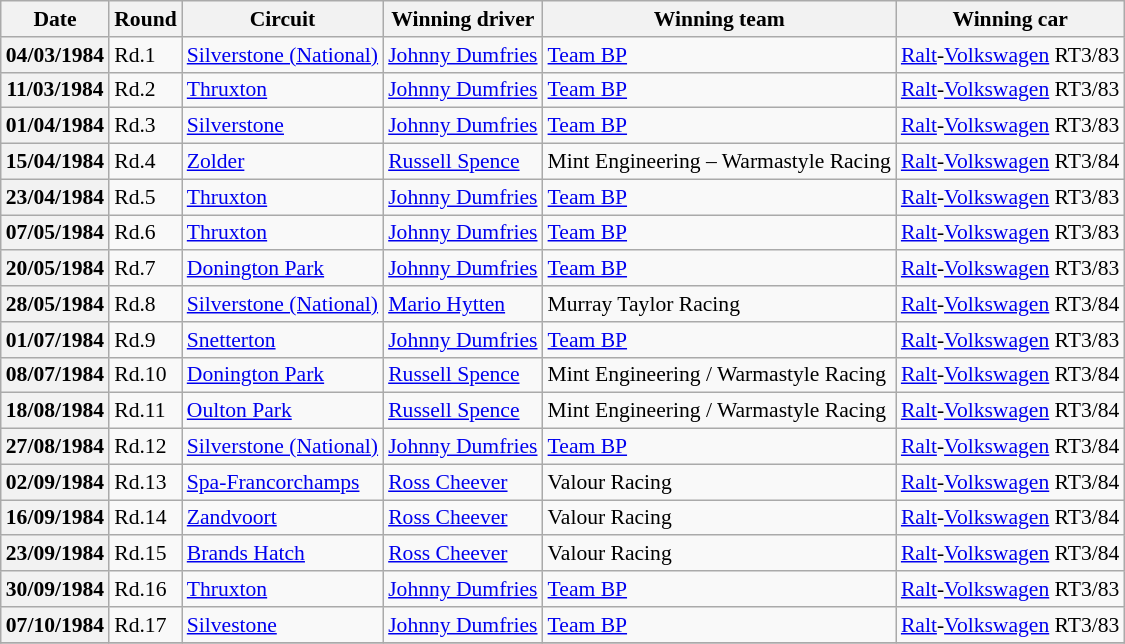<table class="wikitable" style="font-size: 90%;">
<tr>
<th>Date</th>
<th>Round</th>
<th>Circuit</th>
<th>Winning driver</th>
<th>Winning team</th>
<th>Winning car</th>
</tr>
<tr>
<th>04/03/1984</th>
<td>Rd.1</td>
<td> <a href='#'>Silverstone (National)</a></td>
<td> <a href='#'>Johnny Dumfries</a></td>
<td><a href='#'>Team BP</a></td>
<td><a href='#'>Ralt</a>-<a href='#'>Volkswagen</a> RT3/83</td>
</tr>
<tr>
<th>11/03/1984</th>
<td>Rd.2</td>
<td> <a href='#'>Thruxton</a></td>
<td> <a href='#'>Johnny Dumfries</a></td>
<td><a href='#'>Team BP</a></td>
<td><a href='#'>Ralt</a>-<a href='#'>Volkswagen</a> RT3/83</td>
</tr>
<tr>
<th>01/04/1984</th>
<td>Rd.3</td>
<td> <a href='#'>Silverstone</a></td>
<td> <a href='#'>Johnny Dumfries</a></td>
<td><a href='#'>Team BP</a></td>
<td><a href='#'>Ralt</a>-<a href='#'>Volkswagen</a> RT3/83</td>
</tr>
<tr>
<th>15/04/1984</th>
<td>Rd.4</td>
<td> <a href='#'>Zolder</a></td>
<td> <a href='#'>Russell Spence</a></td>
<td>Mint Engineering – Warmastyle Racing</td>
<td><a href='#'>Ralt</a>-<a href='#'>Volkswagen</a> RT3/84</td>
</tr>
<tr>
<th>23/04/1984</th>
<td>Rd.5</td>
<td> <a href='#'>Thruxton</a></td>
<td> <a href='#'>Johnny Dumfries</a></td>
<td><a href='#'>Team BP</a></td>
<td><a href='#'>Ralt</a>-<a href='#'>Volkswagen</a> RT3/83</td>
</tr>
<tr>
<th>07/05/1984</th>
<td>Rd.6</td>
<td> <a href='#'>Thruxton</a></td>
<td> <a href='#'>Johnny Dumfries</a></td>
<td><a href='#'>Team BP</a></td>
<td><a href='#'>Ralt</a>-<a href='#'>Volkswagen</a> RT3/83</td>
</tr>
<tr>
<th>20/05/1984</th>
<td>Rd.7</td>
<td> <a href='#'>Donington Park</a></td>
<td> <a href='#'>Johnny Dumfries</a></td>
<td><a href='#'>Team BP</a></td>
<td><a href='#'>Ralt</a>-<a href='#'>Volkswagen</a> RT3/83</td>
</tr>
<tr>
<th>28/05/1984</th>
<td>Rd.8</td>
<td> <a href='#'>Silverstone (National)</a></td>
<td> <a href='#'>Mario Hytten</a></td>
<td>Murray Taylor Racing</td>
<td><a href='#'>Ralt</a>-<a href='#'>Volkswagen</a> RT3/84</td>
</tr>
<tr>
<th>01/07/1984</th>
<td>Rd.9</td>
<td> <a href='#'>Snetterton</a></td>
<td> <a href='#'>Johnny Dumfries</a></td>
<td><a href='#'>Team BP</a></td>
<td><a href='#'>Ralt</a>-<a href='#'>Volkswagen</a> RT3/83</td>
</tr>
<tr>
<th>08/07/1984</th>
<td>Rd.10</td>
<td> <a href='#'>Donington Park</a></td>
<td> <a href='#'>Russell Spence</a></td>
<td>Mint Engineering / Warmastyle Racing</td>
<td><a href='#'>Ralt</a>-<a href='#'>Volkswagen</a> RT3/84</td>
</tr>
<tr>
<th>18/08/1984</th>
<td>Rd.11</td>
<td> <a href='#'>Oulton Park</a></td>
<td> <a href='#'>Russell Spence</a></td>
<td>Mint Engineering / Warmastyle Racing</td>
<td><a href='#'>Ralt</a>-<a href='#'>Volkswagen</a> RT3/84</td>
</tr>
<tr>
<th>27/08/1984</th>
<td>Rd.12</td>
<td> <a href='#'>Silverstone (National)</a></td>
<td> <a href='#'>Johnny Dumfries</a></td>
<td><a href='#'>Team BP</a></td>
<td><a href='#'>Ralt</a>-<a href='#'>Volkswagen</a> RT3/84</td>
</tr>
<tr>
<th>02/09/1984</th>
<td>Rd.13</td>
<td> <a href='#'>Spa-Francorchamps</a></td>
<td> <a href='#'>Ross Cheever</a></td>
<td>Valour Racing</td>
<td><a href='#'>Ralt</a>-<a href='#'>Volkswagen</a> RT3/84</td>
</tr>
<tr>
<th>16/09/1984</th>
<td>Rd.14</td>
<td> <a href='#'>Zandvoort</a></td>
<td> <a href='#'>Ross Cheever</a></td>
<td>Valour Racing</td>
<td><a href='#'>Ralt</a>-<a href='#'>Volkswagen</a> RT3/84</td>
</tr>
<tr>
<th>23/09/1984</th>
<td>Rd.15</td>
<td> <a href='#'>Brands Hatch</a></td>
<td> <a href='#'>Ross Cheever</a></td>
<td>Valour Racing</td>
<td><a href='#'>Ralt</a>-<a href='#'>Volkswagen</a> RT3/84</td>
</tr>
<tr>
<th>30/09/1984</th>
<td>Rd.16</td>
<td> <a href='#'>Thruxton</a></td>
<td> <a href='#'>Johnny Dumfries</a></td>
<td><a href='#'>Team BP</a></td>
<td><a href='#'>Ralt</a>-<a href='#'>Volkswagen</a> RT3/83</td>
</tr>
<tr>
<th>07/10/1984</th>
<td>Rd.17</td>
<td> <a href='#'>Silvestone</a></td>
<td> <a href='#'>Johnny Dumfries</a></td>
<td><a href='#'>Team BP</a></td>
<td><a href='#'>Ralt</a>-<a href='#'>Volkswagen</a> RT3/83</td>
</tr>
<tr>
</tr>
</table>
